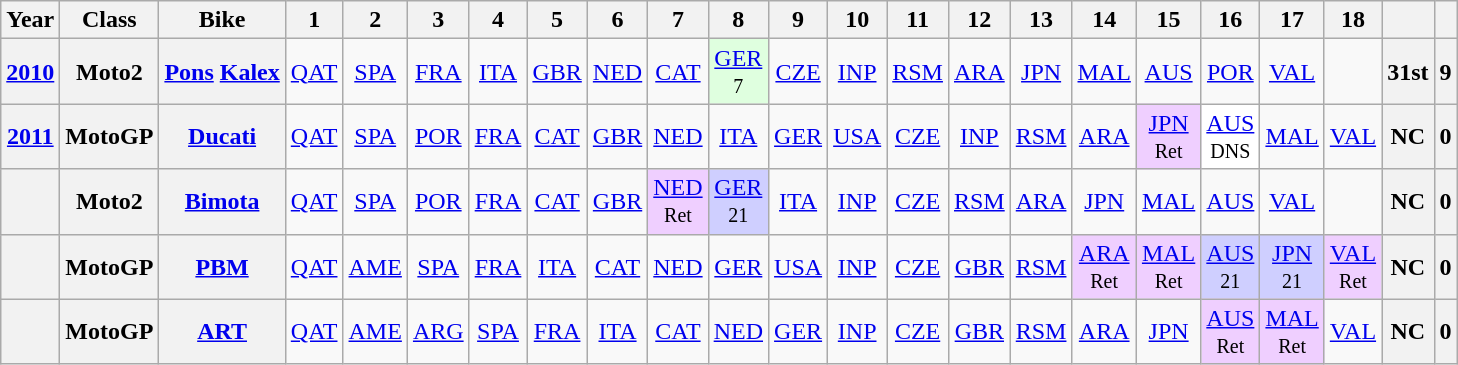<table class="wikitable" style="text-align:center">
<tr>
<th>Year</th>
<th>Class</th>
<th>Bike</th>
<th>1</th>
<th>2</th>
<th>3</th>
<th>4</th>
<th>5</th>
<th>6</th>
<th>7</th>
<th>8</th>
<th>9</th>
<th>10</th>
<th>11</th>
<th>12</th>
<th>13</th>
<th>14</th>
<th>15</th>
<th>16</th>
<th>17</th>
<th>18</th>
<th></th>
<th></th>
</tr>
<tr>
<th align="left"><a href='#'>2010</a></th>
<th align="left">Moto2</th>
<th align="left"><a href='#'>Pons</a> <a href='#'>Kalex</a></th>
<td><a href='#'>QAT</a></td>
<td><a href='#'>SPA</a></td>
<td><a href='#'>FRA</a></td>
<td><a href='#'>ITA</a></td>
<td><a href='#'>GBR</a></td>
<td><a href='#'>NED</a></td>
<td><a href='#'>CAT</a></td>
<td style="background:#DFFFDF;"><a href='#'>GER</a><br><small>7</small></td>
<td><a href='#'>CZE</a></td>
<td><a href='#'>INP</a></td>
<td><a href='#'>RSM</a></td>
<td><a href='#'>ARA</a></td>
<td><a href='#'>JPN</a></td>
<td><a href='#'>MAL</a></td>
<td><a href='#'>AUS</a></td>
<td><a href='#'>POR</a></td>
<td><a href='#'>VAL</a></td>
<td></td>
<th>31st</th>
<th>9</th>
</tr>
<tr>
<th align="left"><a href='#'>2011</a></th>
<th align="left">MotoGP</th>
<th align="left"><a href='#'>Ducati</a></th>
<td><a href='#'>QAT</a></td>
<td><a href='#'>SPA</a></td>
<td><a href='#'>POR</a></td>
<td><a href='#'>FRA</a></td>
<td><a href='#'>CAT</a></td>
<td><a href='#'>GBR</a></td>
<td><a href='#'>NED</a></td>
<td><a href='#'>ITA</a></td>
<td><a href='#'>GER</a></td>
<td><a href='#'>USA</a></td>
<td><a href='#'>CZE</a></td>
<td><a href='#'>INP</a></td>
<td><a href='#'>RSM</a></td>
<td><a href='#'>ARA</a></td>
<td style="background:#efcfff;"><a href='#'>JPN</a><br><small>Ret</small></td>
<td style="background:#ffffff;"><a href='#'>AUS</a><br><small>DNS</small></td>
<td><a href='#'>MAL</a></td>
<td><a href='#'>VAL</a><br><small></small></td>
<th>NC</th>
<th>0</th>
</tr>
<tr>
<th align="left"></th>
<th align="left">Moto2</th>
<th align="left"><a href='#'>Bimota</a></th>
<td><a href='#'>QAT</a></td>
<td><a href='#'>SPA</a></td>
<td><a href='#'>POR</a></td>
<td><a href='#'>FRA</a></td>
<td><a href='#'>CAT</a></td>
<td><a href='#'>GBR</a></td>
<td style="background:#efcfff;"><a href='#'>NED</a><br><small>Ret</small></td>
<td style="background:#cfcfff;"><a href='#'>GER</a><br><small>21</small></td>
<td><a href='#'>ITA</a></td>
<td><a href='#'>INP</a></td>
<td><a href='#'>CZE</a></td>
<td><a href='#'>RSM</a></td>
<td><a href='#'>ARA</a></td>
<td><a href='#'>JPN</a></td>
<td><a href='#'>MAL</a></td>
<td><a href='#'>AUS</a></td>
<td><a href='#'>VAL</a></td>
<td></td>
<th>NC</th>
<th>0</th>
</tr>
<tr>
<th align="left"></th>
<th align="left">MotoGP</th>
<th align="left"><a href='#'>PBM</a></th>
<td><a href='#'>QAT</a></td>
<td><a href='#'>AME</a></td>
<td><a href='#'>SPA</a></td>
<td><a href='#'>FRA</a></td>
<td><a href='#'>ITA</a></td>
<td><a href='#'>CAT</a></td>
<td><a href='#'>NED</a></td>
<td><a href='#'>GER</a></td>
<td><a href='#'>USA</a></td>
<td><a href='#'>INP</a></td>
<td><a href='#'>CZE</a></td>
<td><a href='#'>GBR</a></td>
<td><a href='#'>RSM</a></td>
<td style="background:#efcfff;"><a href='#'>ARA</a><br><small>Ret</small></td>
<td style="background:#efcfff;"><a href='#'>MAL</a><br><small>Ret</small></td>
<td style="background:#cfcfff;"><a href='#'>AUS</a><br><small>21</small></td>
<td style="background:#cfcfff;"><a href='#'>JPN</a><br><small>21</small></td>
<td style="background:#efcfff;"><a href='#'>VAL</a><br><small>Ret</small></td>
<th>NC</th>
<th>0</th>
</tr>
<tr>
<th></th>
<th>MotoGP</th>
<th><a href='#'>ART</a></th>
<td><a href='#'>QAT</a></td>
<td><a href='#'>AME</a></td>
<td><a href='#'>ARG</a></td>
<td><a href='#'>SPA</a></td>
<td><a href='#'>FRA</a></td>
<td><a href='#'>ITA</a></td>
<td><a href='#'>CAT</a></td>
<td><a href='#'>NED</a></td>
<td><a href='#'>GER</a></td>
<td><a href='#'>INP</a></td>
<td><a href='#'>CZE</a></td>
<td><a href='#'>GBR</a></td>
<td><a href='#'>RSM</a></td>
<td><a href='#'>ARA</a></td>
<td><a href='#'>JPN</a></td>
<td style="background:#efcfff;"><a href='#'>AUS</a><br><small>Ret</small></td>
<td style="background:#efcfff;"><a href='#'>MAL</a><br><small>Ret</small></td>
<td><a href='#'>VAL</a></td>
<th>NC</th>
<th>0</th>
</tr>
</table>
